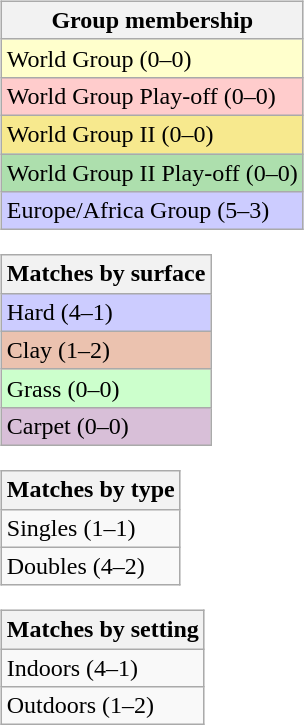<table>
<tr valign=top>
<td><br><table class=wikitable>
<tr>
<th>Group membership</th>
</tr>
<tr style="background:#ffffcc;">
<td>World Group (0–0)</td>
</tr>
<tr style="background:#ffcccc;">
<td>World Group Play-off (0–0)</td>
</tr>
<tr style="background:#F7E98E;">
<td>World Group II (0–0)</td>
</tr>
<tr style="background:#ADDFAD;">
<td>World Group II Play-off (0–0)</td>
</tr>
<tr style="background:#CCCCFF;">
<td>Europe/Africa Group (5–3)</td>
</tr>
</table>
<table class=wikitable>
<tr>
<th>Matches by surface</th>
</tr>
<tr style="background:#ccf;">
<td>Hard (4–1)</td>
</tr>
<tr style="background:#ebc2af;">
<td>Clay (1–2)</td>
</tr>
<tr style="background:#cfc;">
<td>Grass (0–0)</td>
</tr>
<tr style="background:thistle;">
<td>Carpet (0–0)</td>
</tr>
</table>
<table class=wikitable>
<tr>
<th>Matches by type</th>
</tr>
<tr>
<td>Singles (1–1)</td>
</tr>
<tr>
<td>Doubles (4–2)</td>
</tr>
</table>
<table class=wikitable>
<tr>
<th>Matches by setting</th>
</tr>
<tr>
<td>Indoors (4–1)</td>
</tr>
<tr>
<td>Outdoors (1–2)</td>
</tr>
</table>
</td>
</tr>
</table>
